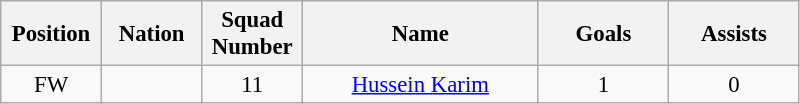<table class="wikitable sortable" style="font-size: 95%; text-align: center;">
<tr>
<th width=60>Position</th>
<th width=60>Nation</th>
<th width=60>Squad Number</th>
<th width=150>Name</th>
<th width=80>Goals</th>
<th width=80>Assists</th>
</tr>
<tr>
<td>FW</td>
<td></td>
<td>11</td>
<td><a href='#'>Hussein Karim</a></td>
<td>1</td>
<td>0</td>
</tr>
</table>
